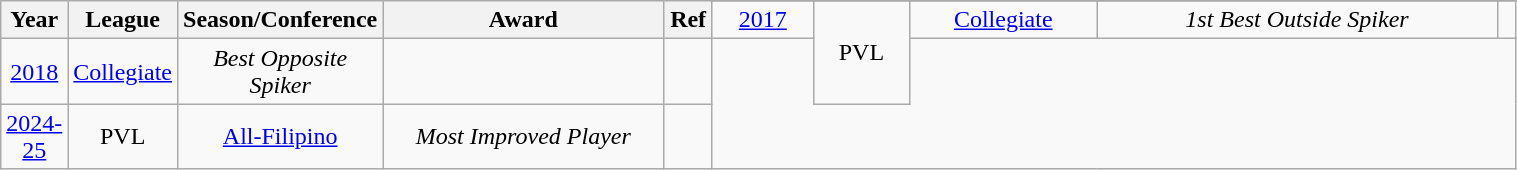<table class="wikitable sortable" style="text-align:center" width="80%">
<tr>
<th style="width:5px;" rowspan="2">Year</th>
<th style="width:25px;" rowspan="2">League</th>
<th style="width:100px;" rowspan="2">Season/Conference</th>
<th style="width:180px;" rowspan="2">Award</th>
<th style="width:25px;" rowspan="2">Ref</th>
</tr>
<tr align=center>
<td><a href='#'>2017</a></td>
<td rowspan=2>PVL</td>
<td><a href='#'>Collegiate</a></td>
<td><em>1st Best Outside Spiker</em></td>
<td></td>
</tr>
<tr align=center>
<td><a href='#'>2018</a></td>
<td><a href='#'>Collegiate</a></td>
<td><em>Best Opposite Spiker</em></td>
<td></td>
<td></td>
</tr>
<tr align=center>
<td><a href='#'>2024-25</a></td>
<td rowspan=2>PVL</td>
<td><a href='#'>All-Filipino</a></td>
<td><em>Most Improved Player</em></td>
<td></td>
</tr>
</table>
